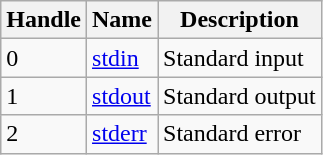<table class="wikitable">
<tr>
<th>Handle</th>
<th>Name</th>
<th>Description</th>
</tr>
<tr>
<td>0</td>
<td><a href='#'>stdin</a></td>
<td>Standard input</td>
</tr>
<tr>
<td>1</td>
<td><a href='#'>stdout</a></td>
<td>Standard output</td>
</tr>
<tr>
<td>2</td>
<td><a href='#'>stderr</a></td>
<td>Standard error</td>
</tr>
</table>
